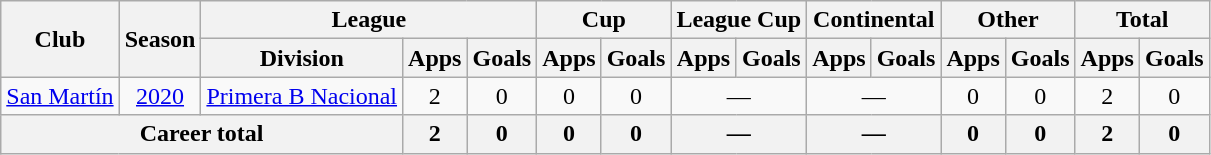<table class="wikitable" style="text-align:center">
<tr>
<th rowspan="2">Club</th>
<th rowspan="2">Season</th>
<th colspan="3">League</th>
<th colspan="2">Cup</th>
<th colspan="2">League Cup</th>
<th colspan="2">Continental</th>
<th colspan="2">Other</th>
<th colspan="2">Total</th>
</tr>
<tr>
<th>Division</th>
<th>Apps</th>
<th>Goals</th>
<th>Apps</th>
<th>Goals</th>
<th>Apps</th>
<th>Goals</th>
<th>Apps</th>
<th>Goals</th>
<th>Apps</th>
<th>Goals</th>
<th>Apps</th>
<th>Goals</th>
</tr>
<tr>
<td rowspan="1"><a href='#'>San Martín</a></td>
<td><a href='#'>2020</a></td>
<td rowspan="1"><a href='#'>Primera B Nacional</a></td>
<td>2</td>
<td>0</td>
<td>0</td>
<td>0</td>
<td colspan="2">—</td>
<td colspan="2">—</td>
<td>0</td>
<td>0</td>
<td>2</td>
<td>0</td>
</tr>
<tr>
<th colspan="3">Career total</th>
<th>2</th>
<th>0</th>
<th>0</th>
<th>0</th>
<th colspan="2">—</th>
<th colspan="2">—</th>
<th>0</th>
<th>0</th>
<th>2</th>
<th>0</th>
</tr>
</table>
